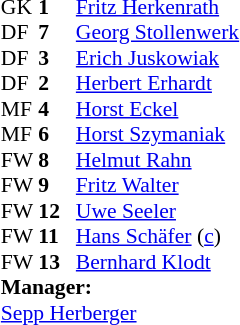<table style="font-size:90%; margin:0.2em auto;" cellspacing="0" cellpadding="0">
<tr>
<th width="25"></th>
<th width="25"></th>
</tr>
<tr>
<td>GK</td>
<td><strong>1</strong></td>
<td><a href='#'>Fritz Herkenrath</a></td>
</tr>
<tr>
<td>DF</td>
<td><strong>7</strong></td>
<td><a href='#'>Georg Stollenwerk</a></td>
</tr>
<tr>
<td>DF</td>
<td><strong>3</strong></td>
<td><a href='#'>Erich Juskowiak</a></td>
</tr>
<tr>
<td>DF</td>
<td><strong>2</strong></td>
<td><a href='#'>Herbert Erhardt</a></td>
</tr>
<tr>
<td>MF</td>
<td><strong>4</strong></td>
<td><a href='#'>Horst Eckel</a></td>
</tr>
<tr>
<td>MF</td>
<td><strong>6</strong></td>
<td><a href='#'>Horst Szymaniak</a></td>
</tr>
<tr>
<td>FW</td>
<td><strong>8</strong></td>
<td><a href='#'>Helmut Rahn</a></td>
</tr>
<tr>
<td>FW</td>
<td><strong>9</strong></td>
<td><a href='#'>Fritz Walter</a></td>
</tr>
<tr>
<td>FW</td>
<td><strong>12</strong></td>
<td><a href='#'>Uwe Seeler</a></td>
</tr>
<tr>
<td>FW</td>
<td><strong>11</strong></td>
<td><a href='#'>Hans Schäfer</a> (<a href='#'>c</a>)</td>
</tr>
<tr>
<td>FW</td>
<td><strong>13</strong></td>
<td><a href='#'>Bernhard Klodt</a></td>
</tr>
<tr>
<td colspan=3><strong>Manager:</strong></td>
</tr>
<tr>
<td colspan=4><a href='#'>Sepp Herberger</a></td>
</tr>
</table>
